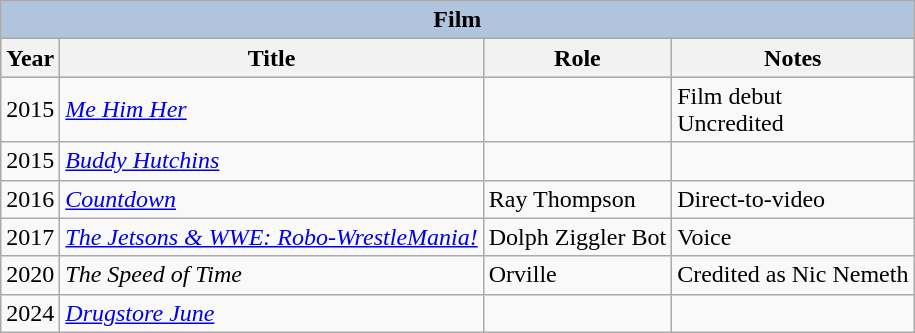<table class="wikitable">
<tr style="background:#ccc; text-align:center;">
<th colspan="4" style="background: LightSteelBlue;">Film</th>
</tr>
<tr style="background:#ccc; text-align:center;">
<th>Year</th>
<th>Title</th>
<th>Role</th>
<th>Notes</th>
</tr>
<tr>
<td>2015</td>
<td><em><a href='#'>Me Him Her</a></em></td>
<td></td>
<td>Film debut<br>Uncredited</td>
</tr>
<tr>
<td>2015</td>
<td><em><a href='#'>Buddy Hutchins</a></em></td>
<td></td>
<td></td>
</tr>
<tr>
<td>2016</td>
<td><em><a href='#'>Countdown</a></em></td>
<td>Ray Thompson</td>
<td>Direct-to-video</td>
</tr>
<tr>
<td>2017</td>
<td><em><a href='#'>The Jetsons & WWE: Robo-WrestleMania!</a></em></td>
<td>Dolph Ziggler Bot</td>
<td>Voice</td>
</tr>
<tr>
<td>2020</td>
<td><em>The Speed of Time</em></td>
<td>Orville</td>
<td>Credited as Nic Nemeth</td>
</tr>
<tr>
<td>2024</td>
<td><em><a href='#'>Drugstore June</a></em></td>
<td></td>
<td></td>
</tr>
</table>
